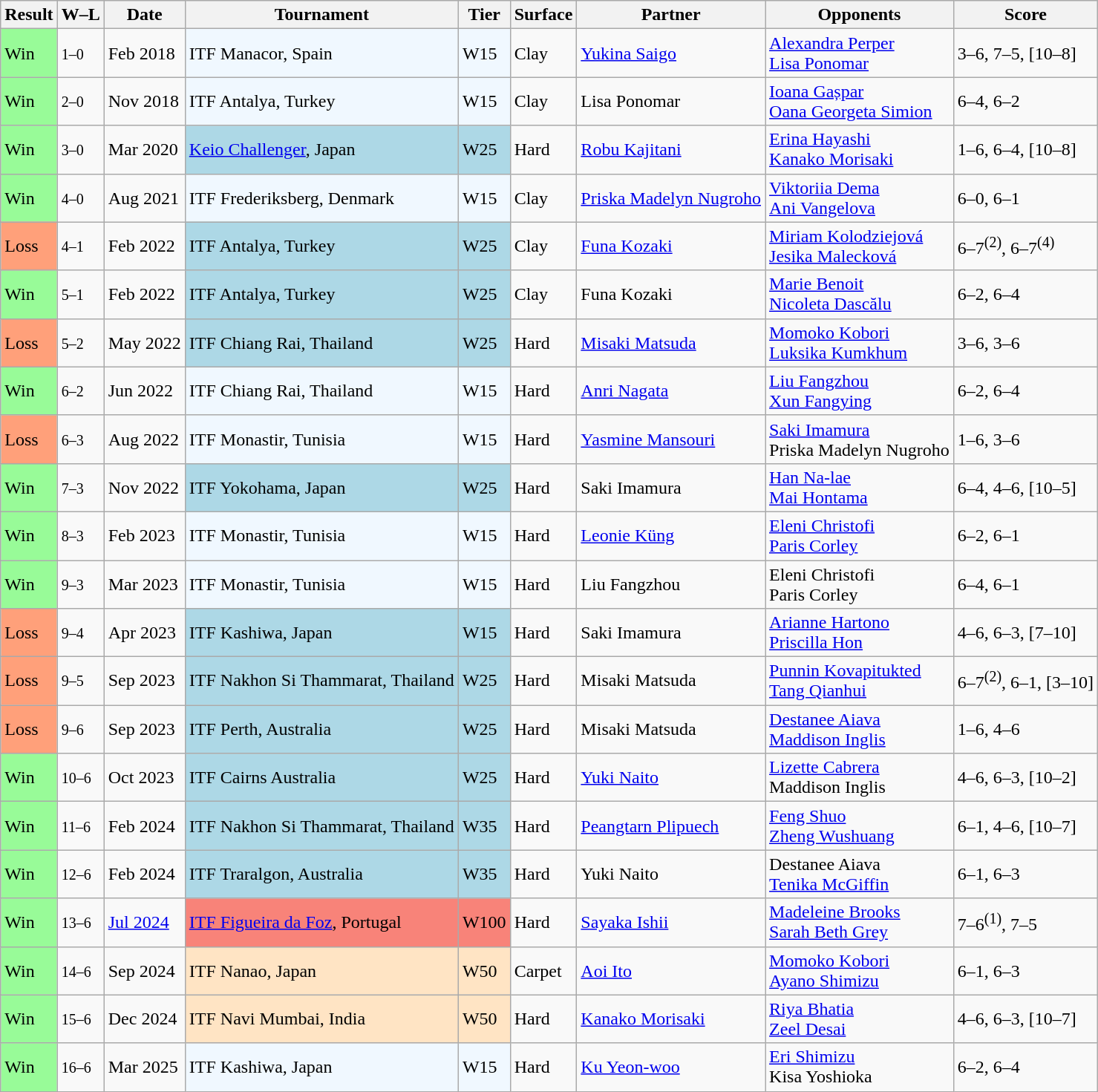<table class="sortable wikitable">
<tr>
<th>Result</th>
<th class="unsortable">W–L</th>
<th>Date</th>
<th>Tournament</th>
<th>Tier</th>
<th>Surface</th>
<th>Partner</th>
<th>Opponents</th>
<th class="unsortable">Score</th>
</tr>
<tr>
<td style="background:#98fb98;">Win</td>
<td><small>1–0</small></td>
<td>Feb 2018</td>
<td style="background:#f0f8ff;">ITF Manacor, Spain</td>
<td style="background:#f0f8ff;">W15</td>
<td>Clay</td>
<td> <a href='#'>Yukina Saigo</a></td>
<td> <a href='#'>Alexandra Perper</a> <br>  <a href='#'>Lisa Ponomar</a></td>
<td>3–6, 7–5, [10–8]</td>
</tr>
<tr>
<td style="background:#98fb98;">Win</td>
<td><small>2–0</small></td>
<td>Nov 2018</td>
<td style="background:#f0f8ff;">ITF Antalya, Turkey</td>
<td style="background:#f0f8ff;">W15</td>
<td>Clay</td>
<td> Lisa Ponomar</td>
<td> <a href='#'>Ioana Gașpar</a> <br>  <a href='#'>Oana Georgeta Simion</a></td>
<td>6–4, 6–2</td>
</tr>
<tr>
<td style="background:#98fb98;">Win</td>
<td><small>3–0</small></td>
<td>Mar 2020</td>
<td style="background:lightblue;"><a href='#'>Keio Challenger</a>, Japan</td>
<td style="background:lightblue;">W25</td>
<td>Hard</td>
<td> <a href='#'>Robu Kajitani</a></td>
<td> <a href='#'>Erina Hayashi</a> <br>  <a href='#'>Kanako Morisaki</a></td>
<td>1–6, 6–4, [10–8]</td>
</tr>
<tr>
<td style="background:#98fb98;">Win</td>
<td><small>4–0</small></td>
<td>Aug 2021</td>
<td style="background:#f0f8ff;">ITF Frederiksberg, Denmark</td>
<td style="background:#f0f8ff;">W15</td>
<td>Clay</td>
<td> <a href='#'>Priska Madelyn Nugroho</a></td>
<td> <a href='#'>Viktoriia Dema</a> <br>  <a href='#'>Ani Vangelova</a></td>
<td>6–0, 6–1</td>
</tr>
<tr>
<td style="background:#FFA07A;">Loss</td>
<td><small>4–1</small></td>
<td>Feb 2022</td>
<td style="background:lightblue;">ITF Antalya, Turkey</td>
<td style="background:lightblue;">W25</td>
<td>Clay</td>
<td> <a href='#'>Funa Kozaki</a></td>
<td> <a href='#'>Miriam Kolodziejová</a> <br>  <a href='#'>Jesika Malecková</a></td>
<td>6–7<sup>(2)</sup>, 6–7<sup>(4)</sup></td>
</tr>
<tr>
<td style="background:#98fb98;">Win</td>
<td><small>5–1</small></td>
<td>Feb 2022</td>
<td style="background:lightblue;">ITF Antalya, Turkey</td>
<td style="background:lightblue;">W25</td>
<td>Clay</td>
<td> Funa Kozaki</td>
<td> <a href='#'>Marie Benoit</a> <br>  <a href='#'>Nicoleta Dascălu</a></td>
<td>6–2, 6–4</td>
</tr>
<tr>
<td style="background:#FFA07A;">Loss</td>
<td><small>5–2</small></td>
<td>May 2022</td>
<td style="background:lightblue;">ITF Chiang Rai, Thailand</td>
<td style="background:lightblue;">W25</td>
<td>Hard</td>
<td> <a href='#'>Misaki Matsuda</a></td>
<td> <a href='#'>Momoko Kobori</a> <br>  <a href='#'>Luksika Kumkhum</a></td>
<td>3–6, 3–6</td>
</tr>
<tr>
<td style="background:#98fb98;">Win</td>
<td><small>6–2</small></td>
<td>Jun 2022</td>
<td style="background:#f0f8ff;">ITF Chiang Rai, Thailand</td>
<td style="background:#f0f8ff;">W15</td>
<td>Hard</td>
<td> <a href='#'>Anri Nagata</a></td>
<td> <a href='#'>Liu Fangzhou</a> <br>  <a href='#'>Xun Fangying</a></td>
<td>6–2, 6–4</td>
</tr>
<tr>
<td style="background:#FFA07A;">Loss</td>
<td><small>6–3</small></td>
<td>Aug 2022</td>
<td style="background:#f0f8ff;">ITF Monastir, Tunisia</td>
<td style="background:#f0f8ff;">W15</td>
<td>Hard</td>
<td> <a href='#'>Yasmine Mansouri</a></td>
<td> <a href='#'>Saki Imamura</a> <br>  Priska Madelyn Nugroho</td>
<td>1–6, 3–6</td>
</tr>
<tr>
<td style="background:#98fb98;">Win</td>
<td><small>7–3</small></td>
<td>Nov 2022</td>
<td style="background:lightblue;">ITF Yokohama, Japan</td>
<td style="background:lightblue;">W25</td>
<td>Hard</td>
<td> Saki Imamura</td>
<td> <a href='#'>Han Na-lae</a> <br>  <a href='#'>Mai Hontama</a></td>
<td>6–4, 4–6, [10–5]</td>
</tr>
<tr>
<td style="background:#98fb98;">Win</td>
<td><small>8–3</small></td>
<td>Feb 2023</td>
<td style="background:#f0f8ff;">ITF Monastir, Tunisia</td>
<td style="background:#f0f8ff;">W15</td>
<td>Hard</td>
<td> <a href='#'>Leonie Küng</a></td>
<td> <a href='#'>Eleni Christofi</a> <br>  <a href='#'>Paris Corley</a></td>
<td>6–2, 6–1</td>
</tr>
<tr>
<td style="background:#98fb98;">Win</td>
<td><small>9–3</small></td>
<td>Mar 2023</td>
<td style="background:#f0f8ff;">ITF Monastir, Tunisia</td>
<td style="background:#f0f8ff;">W15</td>
<td>Hard</td>
<td> Liu Fangzhou</td>
<td> Eleni Christofi <br>  Paris Corley</td>
<td>6–4, 6–1</td>
</tr>
<tr>
<td style="background:#FFA07A;">Loss</td>
<td><small>9–4</small></td>
<td>Apr 2023</td>
<td style="background:lightblue;">ITF Kashiwa, Japan</td>
<td style="background:lightblue;">W15</td>
<td>Hard</td>
<td> Saki Imamura</td>
<td> <a href='#'>Arianne Hartono</a> <br>  <a href='#'>Priscilla Hon</a></td>
<td>4–6, 6–3, [7–10]</td>
</tr>
<tr>
<td style="background:#FFA07A;">Loss</td>
<td><small>9–5</small></td>
<td>Sep 2023</td>
<td style="background:lightblue;">ITF Nakhon Si Thammarat, Thailand</td>
<td style="background:lightblue;">W25</td>
<td>Hard</td>
<td> Misaki Matsuda</td>
<td> <a href='#'>Punnin Kovapitukted</a><br>  <a href='#'>Tang Qianhui</a></td>
<td>6–7<sup>(2)</sup>, 6–1, [3–10]</td>
</tr>
<tr>
<td style="background:#FFA07A;">Loss</td>
<td><small>9–6</small></td>
<td>Sep 2023</td>
<td style="background:lightblue;">ITF Perth, Australia</td>
<td style="background:lightblue;">W25</td>
<td>Hard</td>
<td> Misaki Matsuda</td>
<td> <a href='#'>Destanee Aiava</a><br>  <a href='#'>Maddison Inglis</a></td>
<td>1–6, 4–6</td>
</tr>
<tr>
<td style="background:#98fb98;">Win</td>
<td><small>10–6</small></td>
<td>Oct 2023</td>
<td style="background:lightblue;">ITF Cairns Australia</td>
<td style="background:lightblue;">W25</td>
<td>Hard</td>
<td> <a href='#'>Yuki Naito</a></td>
<td> <a href='#'>Lizette Cabrera</a> <br>  Maddison Inglis</td>
<td>4–6, 6–3, [10–2]</td>
</tr>
<tr>
<td style="background:#98fb98;">Win</td>
<td><small>11–6</small></td>
<td>Feb 2024</td>
<td style="background:lightblue;">ITF Nakhon Si Thammarat, Thailand</td>
<td style="background:lightblue;">W35</td>
<td>Hard</td>
<td> <a href='#'>Peangtarn Plipuech</a></td>
<td> <a href='#'>Feng Shuo</a> <br>  <a href='#'>Zheng Wushuang</a></td>
<td>6–1, 4–6, [10–7]</td>
</tr>
<tr>
<td style="background:#98fb98;">Win</td>
<td><small>12–6</small></td>
<td>Feb 2024</td>
<td style="background:lightblue;">ITF Traralgon, Australia</td>
<td style="background:lightblue;">W35</td>
<td>Hard</td>
<td> Yuki Naito</td>
<td> Destanee Aiava <br>  <a href='#'>Tenika McGiffin</a></td>
<td>6–1, 6–3</td>
</tr>
<tr>
<td style="background:#98fb98;">Win</td>
<td><small>13–6</small></td>
<td><a href='#'>Jul 2024</a></td>
<td style="background:#f88379;"><a href='#'>ITF Figueira da Foz</a>, Portugal</td>
<td style="background:#f88379;">W100</td>
<td>Hard</td>
<td> <a href='#'>Sayaka Ishii</a></td>
<td> <a href='#'>Madeleine Brooks</a><br> <a href='#'>Sarah Beth Grey</a></td>
<td>7–6<sup>(1)</sup>, 7–5</td>
</tr>
<tr>
<td style="background:#98fb98;">Win</td>
<td><small>14–6</small></td>
<td>Sep 2024</td>
<td style="background:#ffe4c4">ITF Nanao, Japan</td>
<td style="background:#ffe4c4">W50</td>
<td>Carpet</td>
<td> <a href='#'>Aoi Ito</a></td>
<td> <a href='#'>Momoko Kobori</a><br> <a href='#'>Ayano Shimizu</a></td>
<td>6–1, 6–3</td>
</tr>
<tr>
<td style="background:#98fb98;">Win</td>
<td><small>15–6</small></td>
<td>Dec 2024</td>
<td style="background:#ffe4c4">ITF Navi Mumbai, India</td>
<td style="background:#ffe4c4">W50</td>
<td>Hard</td>
<td> <a href='#'>Kanako Morisaki</a></td>
<td> <a href='#'>Riya Bhatia</a> <br> <a href='#'>Zeel Desai</a></td>
<td>4–6, 6–3, [10–7]</td>
</tr>
<tr>
<td style="background:#98fb98;">Win</td>
<td><small>16–6</small></td>
<td>Mar 2025</td>
<td style="background:#f0f8ff;">ITF Kashiwa, Japan</td>
<td style="background:#f0f8ff;">W15</td>
<td>Hard</td>
<td> <a href='#'>Ku Yeon-woo</a></td>
<td> <a href='#'>Eri Shimizu</a> <br>  Kisa Yoshioka</td>
<td>6–2, 6–4</td>
</tr>
</table>
